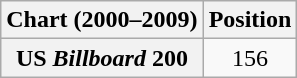<table class="wikitable plainrowheaders" style="text-align:center">
<tr>
<th scope="col">Chart (2000–2009)</th>
<th scope="col">Position</th>
</tr>
<tr>
<th scope="row">US <em>Billboard</em> 200</th>
<td>156</td>
</tr>
</table>
